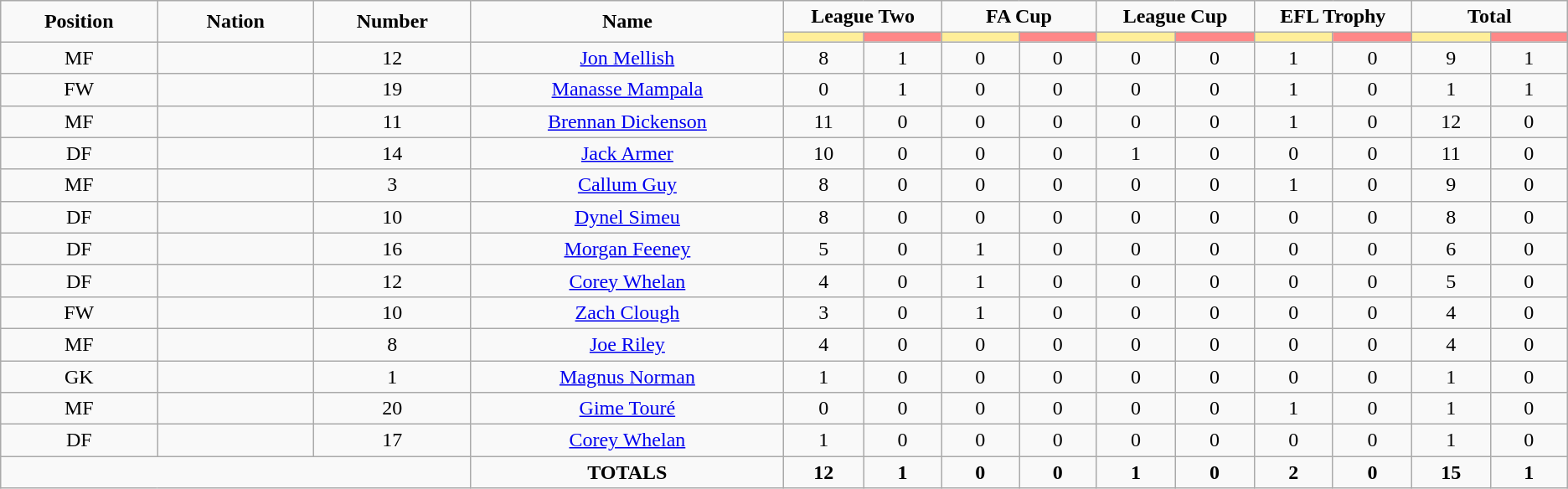<table class="wikitable" style="font-size: 100%; text-align: center;">
<tr>
<td rowspan="2" width="10%" align="center"><strong>Position</strong></td>
<td rowspan="2" width="10%" align="center"><strong>Nation</strong></td>
<td rowspan="2" width="10%" align="center"><strong>Number</strong></td>
<td rowspan="2" width="20%" align="center"><strong>Name</strong></td>
<td colspan="2" align="center"><strong>League Two</strong></td>
<td colspan="2" align="center"><strong>FA Cup</strong></td>
<td colspan="2" align="center"><strong>League Cup</strong></td>
<td colspan="2" align="center"><strong>EFL Trophy</strong></td>
<td colspan="2" align="center"><strong>Total</strong></td>
</tr>
<tr>
<th width=60 style="background: #FFEE99"></th>
<th width=60 style="background: #FF8888"></th>
<th width=60 style="background: #FFEE99"></th>
<th width=60 style="background: #FF8888"></th>
<th width=60 style="background: #FFEE99"></th>
<th width=60 style="background: #FF8888"></th>
<th width=60 style="background: #FFEE99"></th>
<th width=60 style="background: #FF8888"></th>
<th width=60 style="background: #FFEE99"></th>
<th width=60 style="background: #FF8888"></th>
</tr>
<tr>
<td>MF</td>
<td></td>
<td>12</td>
<td><a href='#'>Jon Mellish</a></td>
<td>8</td>
<td>1</td>
<td>0</td>
<td>0</td>
<td>0</td>
<td>0</td>
<td>1</td>
<td>0</td>
<td>9</td>
<td>1</td>
</tr>
<tr>
<td>FW</td>
<td></td>
<td>19</td>
<td><a href='#'>Manasse Mampala</a></td>
<td>0</td>
<td>1</td>
<td>0</td>
<td>0</td>
<td>0</td>
<td>0</td>
<td>1</td>
<td>0</td>
<td>1</td>
<td>1</td>
</tr>
<tr>
<td>MF</td>
<td></td>
<td>11</td>
<td><a href='#'>Brennan Dickenson</a></td>
<td>11</td>
<td>0</td>
<td>0</td>
<td>0</td>
<td>0</td>
<td>0</td>
<td>1</td>
<td>0</td>
<td>12</td>
<td>0</td>
</tr>
<tr>
<td>DF</td>
<td></td>
<td>14</td>
<td><a href='#'>Jack Armer</a></td>
<td>10</td>
<td>0</td>
<td>0</td>
<td>0</td>
<td>1</td>
<td>0</td>
<td>0</td>
<td>0</td>
<td>11</td>
<td>0</td>
</tr>
<tr>
<td>MF</td>
<td></td>
<td>3</td>
<td><a href='#'>Callum Guy</a></td>
<td>8</td>
<td>0</td>
<td>0</td>
<td>0</td>
<td>0</td>
<td>0</td>
<td>1</td>
<td>0</td>
<td>9</td>
<td>0</td>
</tr>
<tr>
<td>DF</td>
<td></td>
<td>10</td>
<td><a href='#'>Dynel Simeu</a></td>
<td>8</td>
<td>0</td>
<td>0</td>
<td>0</td>
<td>0</td>
<td>0</td>
<td>0</td>
<td>0</td>
<td>8</td>
<td>0</td>
</tr>
<tr>
<td>DF</td>
<td></td>
<td>16</td>
<td><a href='#'>Morgan Feeney</a></td>
<td>5</td>
<td>0</td>
<td>1</td>
<td>0</td>
<td>0</td>
<td>0</td>
<td>0</td>
<td>0</td>
<td>6</td>
<td>0</td>
</tr>
<tr>
<td>DF</td>
<td></td>
<td>12</td>
<td><a href='#'>Corey Whelan</a></td>
<td>4</td>
<td>0</td>
<td>1</td>
<td>0</td>
<td>0</td>
<td>0</td>
<td>0</td>
<td>0</td>
<td>5</td>
<td>0</td>
</tr>
<tr>
<td>FW</td>
<td></td>
<td>10</td>
<td><a href='#'>Zach Clough</a></td>
<td>3</td>
<td>0</td>
<td>1</td>
<td>0</td>
<td>0</td>
<td>0</td>
<td>0</td>
<td>0</td>
<td>4</td>
<td>0</td>
</tr>
<tr>
<td>MF</td>
<td></td>
<td>8</td>
<td><a href='#'>Joe Riley</a></td>
<td>4</td>
<td>0</td>
<td>0</td>
<td>0</td>
<td>0</td>
<td>0</td>
<td>0</td>
<td>0</td>
<td>4</td>
<td>0</td>
</tr>
<tr>
<td>GK</td>
<td></td>
<td>1</td>
<td><a href='#'>Magnus Norman</a></td>
<td>1</td>
<td>0</td>
<td>0</td>
<td>0</td>
<td>0</td>
<td>0</td>
<td>0</td>
<td>0</td>
<td>1</td>
<td>0</td>
</tr>
<tr>
<td>MF</td>
<td></td>
<td>20</td>
<td><a href='#'>Gime Touré</a></td>
<td>0</td>
<td>0</td>
<td>0</td>
<td>0</td>
<td>0</td>
<td>0</td>
<td>1</td>
<td>0</td>
<td>1</td>
<td>0</td>
</tr>
<tr>
<td>DF</td>
<td></td>
<td>17</td>
<td><a href='#'>Corey Whelan</a></td>
<td>1</td>
<td>0</td>
<td>0</td>
<td>0</td>
<td>0</td>
<td>0</td>
<td>0</td>
<td>0</td>
<td>1</td>
<td>0</td>
</tr>
<tr>
<td colspan="3"></td>
<td><strong>TOTALS</strong></td>
<td><strong>12</strong></td>
<td><strong>1</strong></td>
<td><strong>0</strong></td>
<td><strong>0</strong></td>
<td><strong>1</strong></td>
<td><strong>0</strong></td>
<td><strong>2</strong></td>
<td><strong>0</strong></td>
<td><strong>15</strong></td>
<td><strong>1</strong></td>
</tr>
</table>
